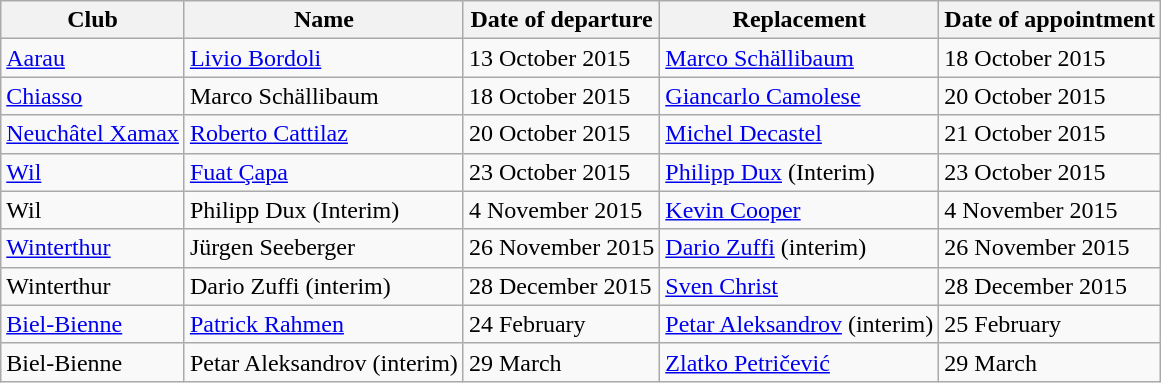<table class="wikitable">
<tr>
<th>Club</th>
<th>Name</th>
<th>Date of departure</th>
<th>Replacement</th>
<th>Date of appointment</th>
</tr>
<tr>
<td><a href='#'>Aarau</a></td>
<td> <a href='#'>Livio Bordoli</a></td>
<td>13 October 2015</td>
<td> <a href='#'>Marco Schällibaum</a></td>
<td>18 October 2015</td>
</tr>
<tr>
<td><a href='#'>Chiasso</a></td>
<td> Marco Schällibaum</td>
<td>18 October 2015</td>
<td> <a href='#'>Giancarlo Camolese</a></td>
<td>20 October 2015</td>
</tr>
<tr>
<td><a href='#'>Neuchâtel Xamax</a></td>
<td> <a href='#'>Roberto Cattilaz</a></td>
<td>20 October 2015</td>
<td> <a href='#'>Michel Decastel</a></td>
<td>21 October 2015</td>
</tr>
<tr>
<td><a href='#'>Wil</a></td>
<td> <a href='#'>Fuat Çapa</a></td>
<td>23 October 2015</td>
<td> <a href='#'>Philipp Dux</a> (Interim)</td>
<td>23 October 2015</td>
</tr>
<tr>
<td>Wil</td>
<td> Philipp Dux (Interim)</td>
<td>4 November 2015</td>
<td> <a href='#'>Kevin Cooper</a></td>
<td>4 November 2015</td>
</tr>
<tr>
<td><a href='#'>Winterthur</a></td>
<td> Jürgen Seeberger</td>
<td>26 November 2015</td>
<td> <a href='#'>Dario Zuffi</a> (interim)</td>
<td>26 November 2015</td>
</tr>
<tr>
<td>Winterthur</td>
<td> Dario Zuffi (interim)</td>
<td>28 December 2015</td>
<td> <a href='#'>Sven Christ</a></td>
<td>28 December 2015</td>
</tr>
<tr>
<td><a href='#'>Biel-Bienne</a></td>
<td> <a href='#'>Patrick Rahmen</a></td>
<td>24 February</td>
<td> <a href='#'>Petar Aleksandrov</a> (interim)</td>
<td>25 February</td>
</tr>
<tr>
<td>Biel-Bienne</td>
<td> Petar Aleksandrov (interim)</td>
<td>29 March</td>
<td> <a href='#'>Zlatko Petričević</a></td>
<td>29 March</td>
</tr>
</table>
